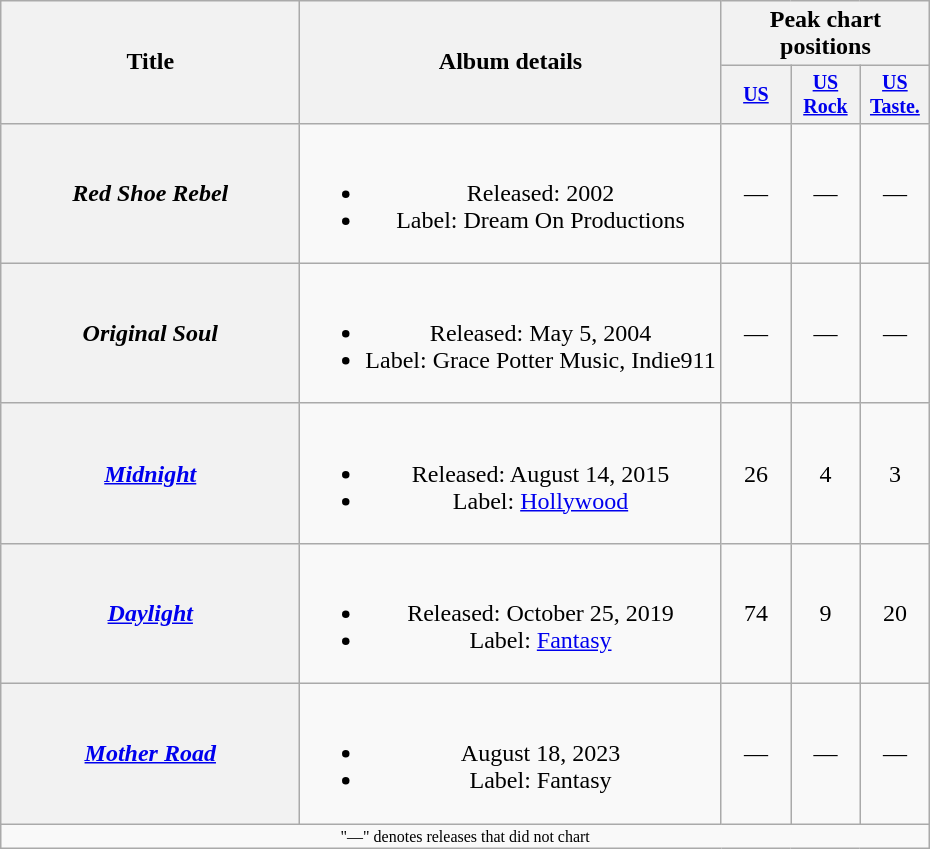<table class="wikitable plainrowheaders" style="text-align:center;">
<tr>
<th rowspan="2" style="width:12em;">Title</th>
<th rowspan="2">Album details</th>
<th colspan="5">Peak chart positions</th>
</tr>
<tr style="font-size:smaller;">
<th style="width:3em;"><a href='#'>US</a><br></th>
<th style="width:3em;"><a href='#'>US<br>Rock</a><br></th>
<th style="width:3em;"><a href='#'>US<br>Taste.</a><br></th>
</tr>
<tr>
<th scope="row"><em>Red Shoe Rebel</em></th>
<td><br><ul><li>Released: 2002</li><li>Label: Dream On Productions</li></ul></td>
<td>—</td>
<td>—</td>
<td>—</td>
</tr>
<tr>
<th scope="row"><em>Original Soul</em></th>
<td><br><ul><li>Released: May 5, 2004</li><li>Label: Grace Potter Music, Indie911</li></ul></td>
<td>—</td>
<td>—</td>
<td>—</td>
</tr>
<tr>
<th scope="row"><em><a href='#'>Midnight</a></em></th>
<td><br><ul><li>Released: August 14, 2015</li><li>Label: <a href='#'>Hollywood</a></li></ul></td>
<td>26</td>
<td>4</td>
<td>3</td>
</tr>
<tr>
<th scope="row"><em><a href='#'>Daylight</a></em></th>
<td><br><ul><li>Released: October 25, 2019</li><li>Label: <a href='#'>Fantasy</a></li></ul></td>
<td>74</td>
<td>9</td>
<td>20</td>
</tr>
<tr>
<th scope="row"><em><a href='#'>Mother Road</a></em></th>
<td><br><ul><li>August 18, 2023</li><li>Label: Fantasy</li></ul></td>
<td>—</td>
<td>—</td>
<td>—</td>
</tr>
<tr>
<td colspan="9" style="font-size:8pt; text-align:center;">"—" denotes releases that did not chart</td>
</tr>
</table>
